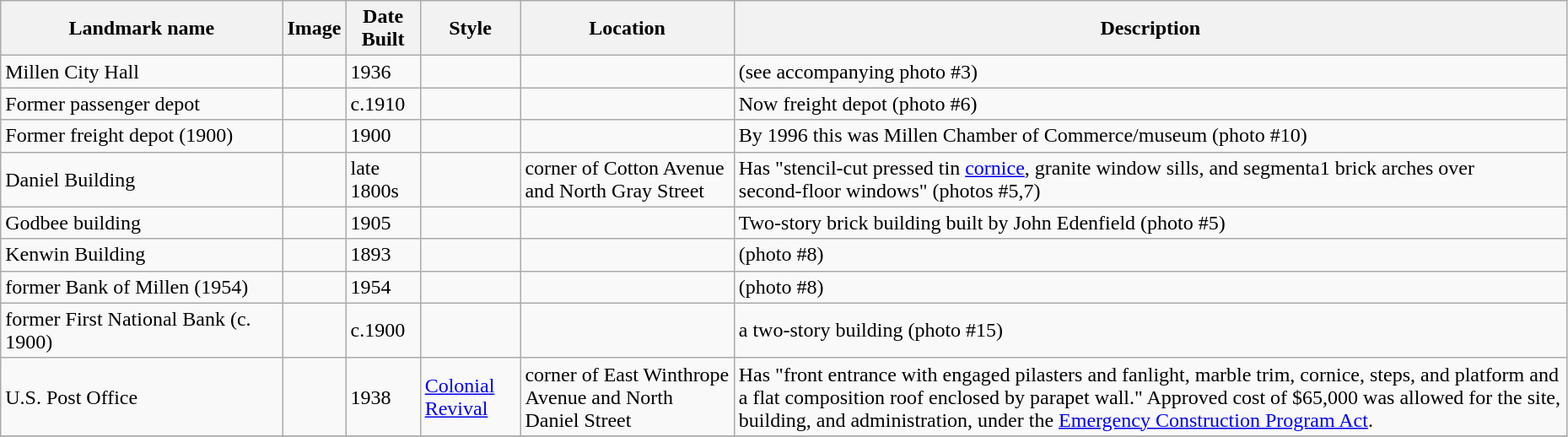<table class="wikitable sortable" style="width:98%">
<tr>
<th width="18%" ><strong>Landmark name</strong></th>
<th class="unsortable" ><strong>Image</strong></th>
<th><strong>Date Built</strong></th>
<th><strong>Style</strong></th>
<th><strong>Location</strong></th>
<th class="unsortable" ><strong>Description</strong></th>
</tr>
<tr ->
<td>Millen City Hall</td>
<td></td>
<td>1936</td>
<td></td>
<td></td>
<td>(see accompanying photo #3)</td>
</tr>
<tr ->
<td>Former passenger depot</td>
<td></td>
<td>c.1910</td>
<td></td>
<td></td>
<td>Now freight depot (photo #6)</td>
</tr>
<tr ->
<td>Former freight depot (1900)</td>
<td></td>
<td>1900</td>
<td></td>
<td></td>
<td>By 1996 this was Millen Chamber of Commerce/museum (photo #10)</td>
</tr>
<tr ->
<td>Daniel Building</td>
<td></td>
<td>late 1800s</td>
<td></td>
<td>corner of Cotton Avenue and North Gray Street</td>
<td>Has "stencil-cut pressed tin <a href='#'>cornice</a>, granite window sills, and segmenta1 brick arches over<br>second-floor windows" (photos #5,7)</td>
</tr>
<tr ->
<td>Godbee building</td>
<td></td>
<td>1905</td>
<td></td>
<td></td>
<td>Two-story brick building built by John Edenfield (photo #5)</td>
</tr>
<tr ->
<td>Kenwin Building</td>
<td></td>
<td>1893</td>
<td></td>
<td></td>
<td>(photo #8)</td>
</tr>
<tr ->
<td>former Bank of Millen (1954)</td>
<td></td>
<td>1954</td>
<td></td>
<td></td>
<td>(photo #8)</td>
</tr>
<tr ->
<td>former First National Bank (c. 1900)</td>
<td></td>
<td>c.1900</td>
<td></td>
<td></td>
<td>a two-story building (photo #15)</td>
</tr>
<tr ->
<td>U.S. Post Office</td>
<td></td>
<td>1938</td>
<td><a href='#'>Colonial Revival</a></td>
<td>corner of East Winthrope Avenue and North Daniel Street</td>
<td>Has "front entrance with engaged pilasters and fanlight, marble trim, cornice, steps, and platform and a flat composition roof enclosed by parapet wall."  Approved cost of $65,000 was allowed for the site, building, and administration, under the <a href='#'>Emergency Construction Program Act</a>.</td>
</tr>
<tr ->
</tr>
</table>
